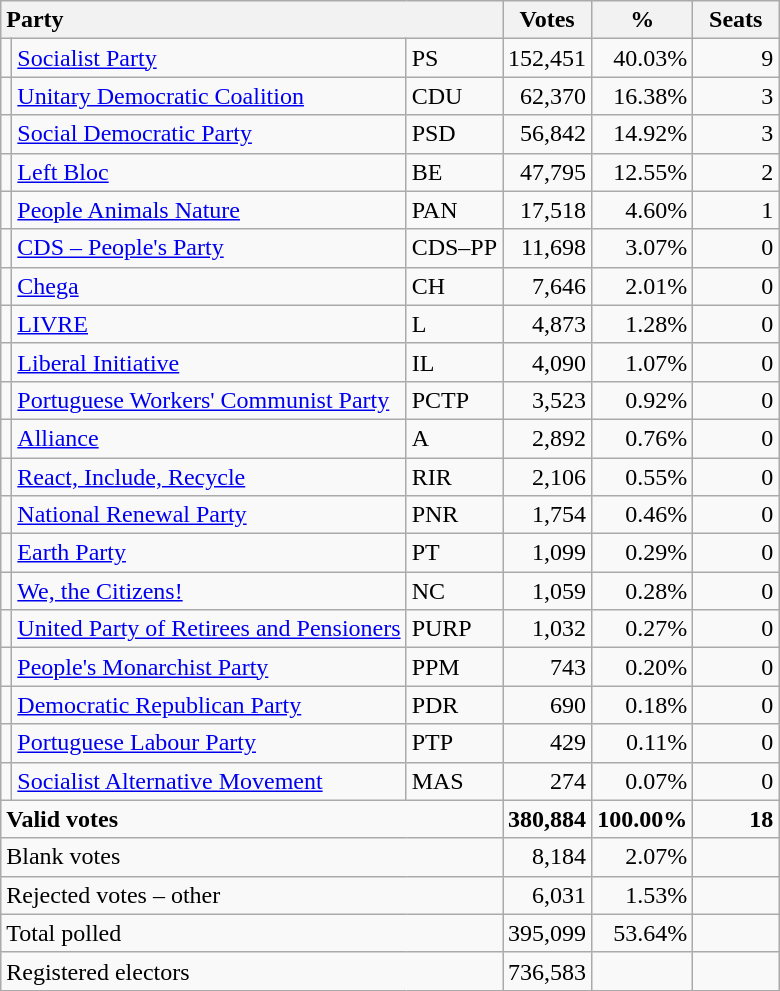<table class="wikitable" border="1" style="text-align:right;">
<tr>
<th style="text-align:left;" colspan=3>Party</th>
<th align=center width="50">Votes</th>
<th align=center width="50">%</th>
<th align=center width="50">Seats</th>
</tr>
<tr>
<td></td>
<td align=left><a href='#'>Socialist Party</a></td>
<td align=left>PS</td>
<td>152,451</td>
<td>40.03%</td>
<td>9</td>
</tr>
<tr>
<td></td>
<td align=left style="white-space: nowrap;"><a href='#'>Unitary Democratic Coalition</a></td>
<td align=left>CDU</td>
<td>62,370</td>
<td>16.38%</td>
<td>3</td>
</tr>
<tr>
<td></td>
<td align=left><a href='#'>Social Democratic Party</a></td>
<td align=left>PSD</td>
<td>56,842</td>
<td>14.92%</td>
<td>3</td>
</tr>
<tr>
<td></td>
<td align=left><a href='#'>Left Bloc</a></td>
<td align=left>BE</td>
<td>47,795</td>
<td>12.55%</td>
<td>2</td>
</tr>
<tr>
<td></td>
<td align=left><a href='#'>People Animals Nature</a></td>
<td align=left>PAN</td>
<td>17,518</td>
<td>4.60%</td>
<td>1</td>
</tr>
<tr>
<td></td>
<td align=left><a href='#'>CDS – People's Party</a></td>
<td align=left style="white-space: nowrap;">CDS–PP</td>
<td>11,698</td>
<td>3.07%</td>
<td>0</td>
</tr>
<tr>
<td></td>
<td align=left><a href='#'>Chega</a></td>
<td align=left>CH</td>
<td>7,646</td>
<td>2.01%</td>
<td>0</td>
</tr>
<tr>
<td></td>
<td align=left><a href='#'>LIVRE</a></td>
<td align=left>L</td>
<td>4,873</td>
<td>1.28%</td>
<td>0</td>
</tr>
<tr>
<td></td>
<td align=left><a href='#'>Liberal Initiative</a></td>
<td align=left>IL</td>
<td>4,090</td>
<td>1.07%</td>
<td>0</td>
</tr>
<tr>
<td></td>
<td align=left><a href='#'>Portuguese Workers' Communist Party</a></td>
<td align=left>PCTP</td>
<td>3,523</td>
<td>0.92%</td>
<td>0</td>
</tr>
<tr>
<td></td>
<td align=left><a href='#'>Alliance</a></td>
<td align=left>A</td>
<td>2,892</td>
<td>0.76%</td>
<td>0</td>
</tr>
<tr>
<td></td>
<td align=left><a href='#'>React, Include, Recycle</a></td>
<td align=left>RIR</td>
<td>2,106</td>
<td>0.55%</td>
<td>0</td>
</tr>
<tr>
<td></td>
<td align=left><a href='#'>National Renewal Party</a></td>
<td align=left>PNR</td>
<td>1,754</td>
<td>0.46%</td>
<td>0</td>
</tr>
<tr>
<td></td>
<td align=left><a href='#'>Earth Party</a></td>
<td align=left>PT</td>
<td>1,099</td>
<td>0.29%</td>
<td>0</td>
</tr>
<tr>
<td></td>
<td align=left><a href='#'>We, the Citizens!</a></td>
<td align=left>NC</td>
<td>1,059</td>
<td>0.28%</td>
<td>0</td>
</tr>
<tr>
<td></td>
<td align=left><a href='#'>United Party of Retirees and Pensioners</a></td>
<td align=left>PURP</td>
<td>1,032</td>
<td>0.27%</td>
<td>0</td>
</tr>
<tr>
<td></td>
<td align=left><a href='#'>People's Monarchist Party</a></td>
<td align=left>PPM</td>
<td>743</td>
<td>0.20%</td>
<td>0</td>
</tr>
<tr>
<td></td>
<td align=left><a href='#'>Democratic Republican Party</a></td>
<td align=left>PDR</td>
<td>690</td>
<td>0.18%</td>
<td>0</td>
</tr>
<tr>
<td></td>
<td align=left><a href='#'>Portuguese Labour Party</a></td>
<td align=left>PTP</td>
<td>429</td>
<td>0.11%</td>
<td>0</td>
</tr>
<tr>
<td></td>
<td align=left><a href='#'>Socialist Alternative Movement</a></td>
<td align=left>MAS</td>
<td>274</td>
<td>0.07%</td>
<td>0</td>
</tr>
<tr style="font-weight:bold">
<td align=left colspan=3>Valid votes</td>
<td>380,884</td>
<td>100.00%</td>
<td>18</td>
</tr>
<tr>
<td align=left colspan=3>Blank votes</td>
<td>8,184</td>
<td>2.07%</td>
<td></td>
</tr>
<tr>
<td align=left colspan=3>Rejected votes – other</td>
<td>6,031</td>
<td>1.53%</td>
<td></td>
</tr>
<tr>
<td align=left colspan=3>Total polled</td>
<td>395,099</td>
<td>53.64%</td>
<td></td>
</tr>
<tr>
<td align=left colspan=3>Registered electors</td>
<td>736,583</td>
<td></td>
<td></td>
</tr>
</table>
